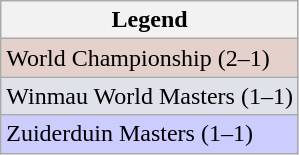<table class="wikitable">
<tr>
<th>Legend</th>
</tr>
<tr style="background:#e5d1cb;">
<td>World Championship (2–1)</td>
</tr>
<tr style="background:#dfe2e9;">
<td>Winmau World Masters (1–1)</td>
</tr>
<tr style="background:#ccf;">
<td>Zuiderduin Masters (1–1)</td>
</tr>
</table>
